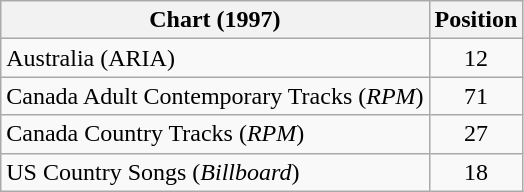<table class="wikitable sortable">
<tr>
<th>Chart (1997)</th>
<th>Position</th>
</tr>
<tr>
<td>Australia (ARIA)</td>
<td style="text-align:center;">12</td>
</tr>
<tr>
<td>Canada Adult Contemporary Tracks (<em>RPM</em>)</td>
<td style="text-align:center;">71</td>
</tr>
<tr>
<td>Canada Country Tracks (<em>RPM</em>)</td>
<td style="text-align:center;">27</td>
</tr>
<tr>
<td>US Country Songs (<em>Billboard</em>)</td>
<td style="text-align:center;">18</td>
</tr>
</table>
